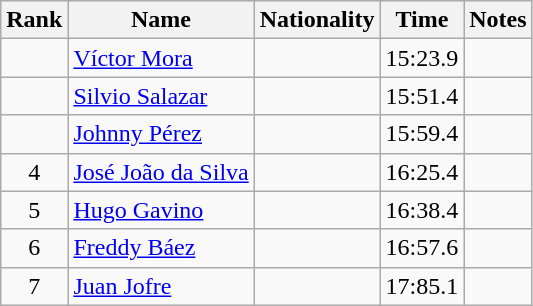<table class="wikitable sortable" style="text-align:center">
<tr>
<th>Rank</th>
<th>Name</th>
<th>Nationality</th>
<th>Time</th>
<th>Notes</th>
</tr>
<tr>
<td></td>
<td align=left><a href='#'>Víctor Mora</a></td>
<td align=left></td>
<td>15:23.9</td>
<td></td>
</tr>
<tr>
<td></td>
<td align=left><a href='#'>Silvio Salazar</a></td>
<td align=left></td>
<td>15:51.4</td>
<td></td>
</tr>
<tr>
<td></td>
<td align=left><a href='#'>Johnny Pérez</a></td>
<td align=left></td>
<td>15:59.4</td>
<td></td>
</tr>
<tr>
<td>4</td>
<td align=left><a href='#'>José João da Silva</a></td>
<td align=left></td>
<td>16:25.4</td>
<td></td>
</tr>
<tr>
<td>5</td>
<td align=left><a href='#'>Hugo Gavino</a></td>
<td align=left></td>
<td>16:38.4</td>
<td></td>
</tr>
<tr>
<td>6</td>
<td align=left><a href='#'>Freddy Báez</a></td>
<td align=left></td>
<td>16:57.6</td>
<td></td>
</tr>
<tr>
<td>7</td>
<td align=left><a href='#'>Juan Jofre</a></td>
<td align=left></td>
<td>17:85.1</td>
<td></td>
</tr>
</table>
